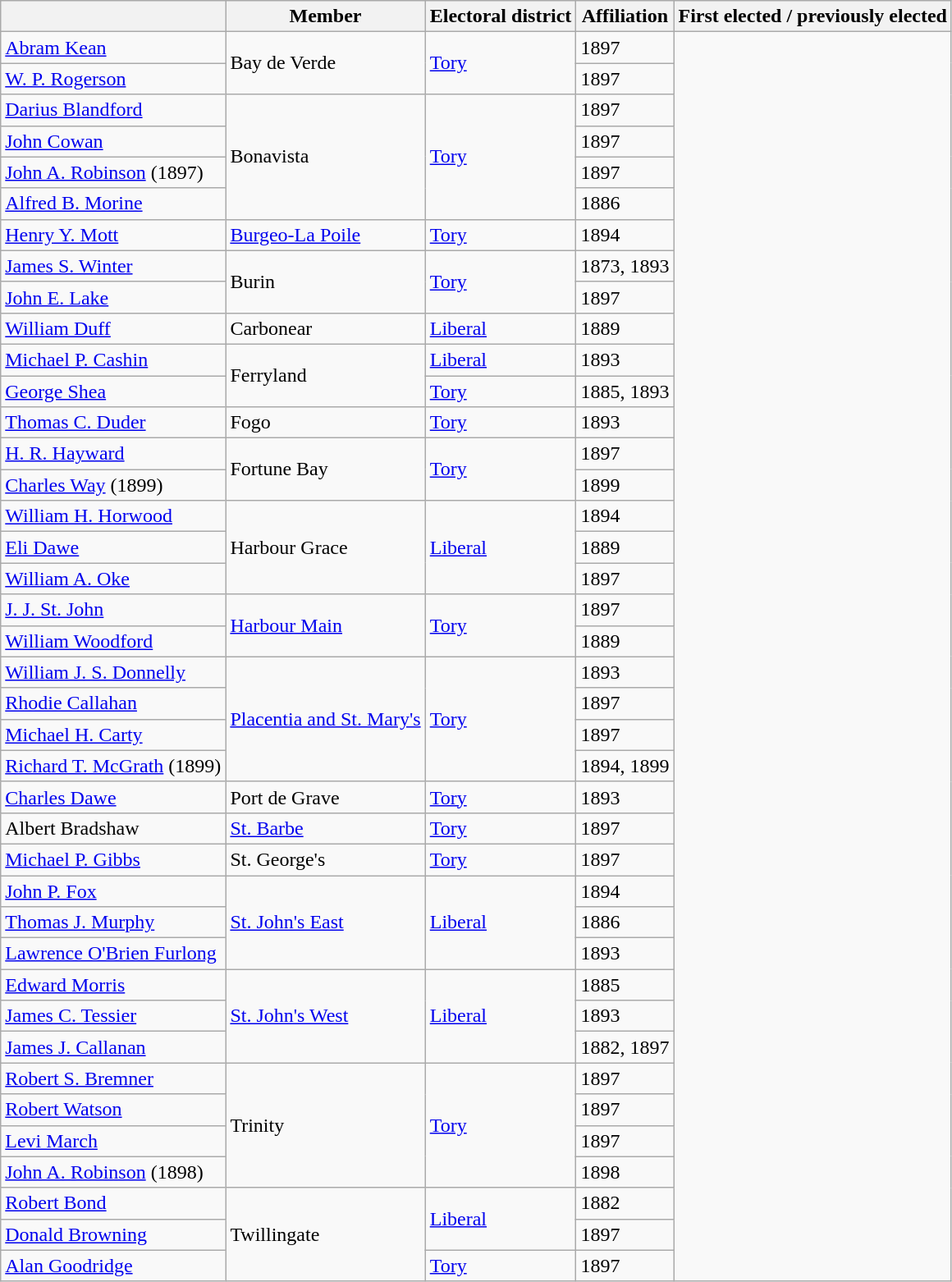<table class="wikitable sortable">
<tr>
<th></th>
<th>Member</th>
<th>Electoral district</th>
<th>Affiliation</th>
<th>First elected / previously elected</th>
</tr>
<tr>
<td><a href='#'>Abram Kean</a></td>
<td rowspan=2>Bay de Verde</td>
<td rowspan=2><a href='#'>Tory</a></td>
<td>1897</td>
</tr>
<tr>
<td><a href='#'>W. P. Rogerson</a></td>
<td>1897</td>
</tr>
<tr>
<td><a href='#'>Darius Blandford</a></td>
<td rowspan=4>Bonavista</td>
<td rowspan=4><a href='#'>Tory</a></td>
<td>1897</td>
</tr>
<tr>
<td><a href='#'>John Cowan</a></td>
<td>1897</td>
</tr>
<tr>
<td><a href='#'>John A. Robinson</a> (1897)</td>
<td>1897</td>
</tr>
<tr>
<td><a href='#'>Alfred B. Morine</a></td>
<td>1886</td>
</tr>
<tr>
<td><a href='#'>Henry Y. Mott</a></td>
<td><a href='#'>Burgeo-La Poile</a></td>
<td><a href='#'>Tory</a></td>
<td>1894</td>
</tr>
<tr>
<td><a href='#'>James S. Winter</a></td>
<td rowspan=2>Burin</td>
<td rowspan=2><a href='#'>Tory</a></td>
<td>1873, 1893</td>
</tr>
<tr>
<td><a href='#'>John E. Lake</a></td>
<td>1897</td>
</tr>
<tr>
<td><a href='#'>William Duff</a></td>
<td>Carbonear</td>
<td><a href='#'>Liberal</a></td>
<td>1889</td>
</tr>
<tr>
<td><a href='#'>Michael P. Cashin</a></td>
<td rowspan=2>Ferryland</td>
<td><a href='#'>Liberal</a></td>
<td>1893</td>
</tr>
<tr>
<td><a href='#'>George Shea</a></td>
<td><a href='#'>Tory</a></td>
<td>1885, 1893</td>
</tr>
<tr>
<td><a href='#'>Thomas C. Duder</a></td>
<td>Fogo</td>
<td><a href='#'>Tory</a></td>
<td>1893</td>
</tr>
<tr>
<td><a href='#'>H. R. Hayward</a></td>
<td rowspan=2>Fortune Bay</td>
<td rowspan=2><a href='#'>Tory</a></td>
<td>1897</td>
</tr>
<tr>
<td><a href='#'>Charles Way</a> (1899)</td>
<td>1899</td>
</tr>
<tr>
<td><a href='#'>William H. Horwood</a></td>
<td rowspan=3>Harbour Grace</td>
<td rowspan=3><a href='#'>Liberal</a></td>
<td>1894</td>
</tr>
<tr>
<td><a href='#'>Eli Dawe</a></td>
<td>1889</td>
</tr>
<tr>
<td><a href='#'>William A. Oke</a></td>
<td>1897</td>
</tr>
<tr>
<td><a href='#'>J. J. St. John</a></td>
<td rowspan=2><a href='#'>Harbour Main</a></td>
<td rowspan=2><a href='#'>Tory</a></td>
<td>1897</td>
</tr>
<tr>
<td><a href='#'>William Woodford</a></td>
<td>1889</td>
</tr>
<tr>
<td><a href='#'>William J. S. Donnelly</a></td>
<td rowspan=4><a href='#'>Placentia and St. Mary's</a></td>
<td rowspan=4><a href='#'>Tory</a></td>
<td>1893</td>
</tr>
<tr>
<td><a href='#'>Rhodie Callahan</a></td>
<td>1897</td>
</tr>
<tr>
<td><a href='#'>Michael H. Carty</a></td>
<td>1897</td>
</tr>
<tr>
<td><a href='#'>Richard T. McGrath</a> (1899)</td>
<td>1894, 1899</td>
</tr>
<tr>
<td><a href='#'>Charles Dawe</a></td>
<td>Port de Grave</td>
<td><a href='#'>Tory</a></td>
<td>1893</td>
</tr>
<tr>
<td>Albert Bradshaw</td>
<td><a href='#'>St. Barbe</a></td>
<td><a href='#'>Tory</a></td>
<td>1897</td>
</tr>
<tr>
<td><a href='#'>Michael P. Gibbs</a></td>
<td>St. George's</td>
<td><a href='#'>Tory</a></td>
<td>1897</td>
</tr>
<tr>
<td><a href='#'>John P. Fox</a></td>
<td rowspan=3><a href='#'>St. John's East</a></td>
<td rowspan=3><a href='#'>Liberal</a></td>
<td>1894</td>
</tr>
<tr>
<td><a href='#'>Thomas J. Murphy</a></td>
<td>1886</td>
</tr>
<tr>
<td><a href='#'>Lawrence O'Brien Furlong</a></td>
<td>1893</td>
</tr>
<tr>
<td><a href='#'>Edward Morris</a></td>
<td rowspan=3><a href='#'>St. John's West</a></td>
<td rowspan=3><a href='#'>Liberal</a></td>
<td>1885</td>
</tr>
<tr>
<td><a href='#'>James C. Tessier</a></td>
<td>1893</td>
</tr>
<tr>
<td><a href='#'>James J. Callanan</a></td>
<td>1882, 1897</td>
</tr>
<tr>
<td><a href='#'>Robert S. Bremner</a></td>
<td rowspan=4>Trinity</td>
<td rowspan=4><a href='#'>Tory</a></td>
<td>1897</td>
</tr>
<tr>
<td><a href='#'>Robert Watson</a></td>
<td>1897</td>
</tr>
<tr>
<td><a href='#'>Levi March</a></td>
<td>1897</td>
</tr>
<tr>
<td><a href='#'>John A. Robinson</a> (1898)</td>
<td>1898</td>
</tr>
<tr>
<td><a href='#'>Robert Bond</a></td>
<td rowspan=3>Twillingate</td>
<td rowspan=2><a href='#'>Liberal</a></td>
<td>1882</td>
</tr>
<tr>
<td><a href='#'>Donald Browning</a></td>
<td>1897</td>
</tr>
<tr>
<td><a href='#'>Alan Goodridge</a></td>
<td><a href='#'>Tory</a></td>
<td>1897</td>
</tr>
</table>
